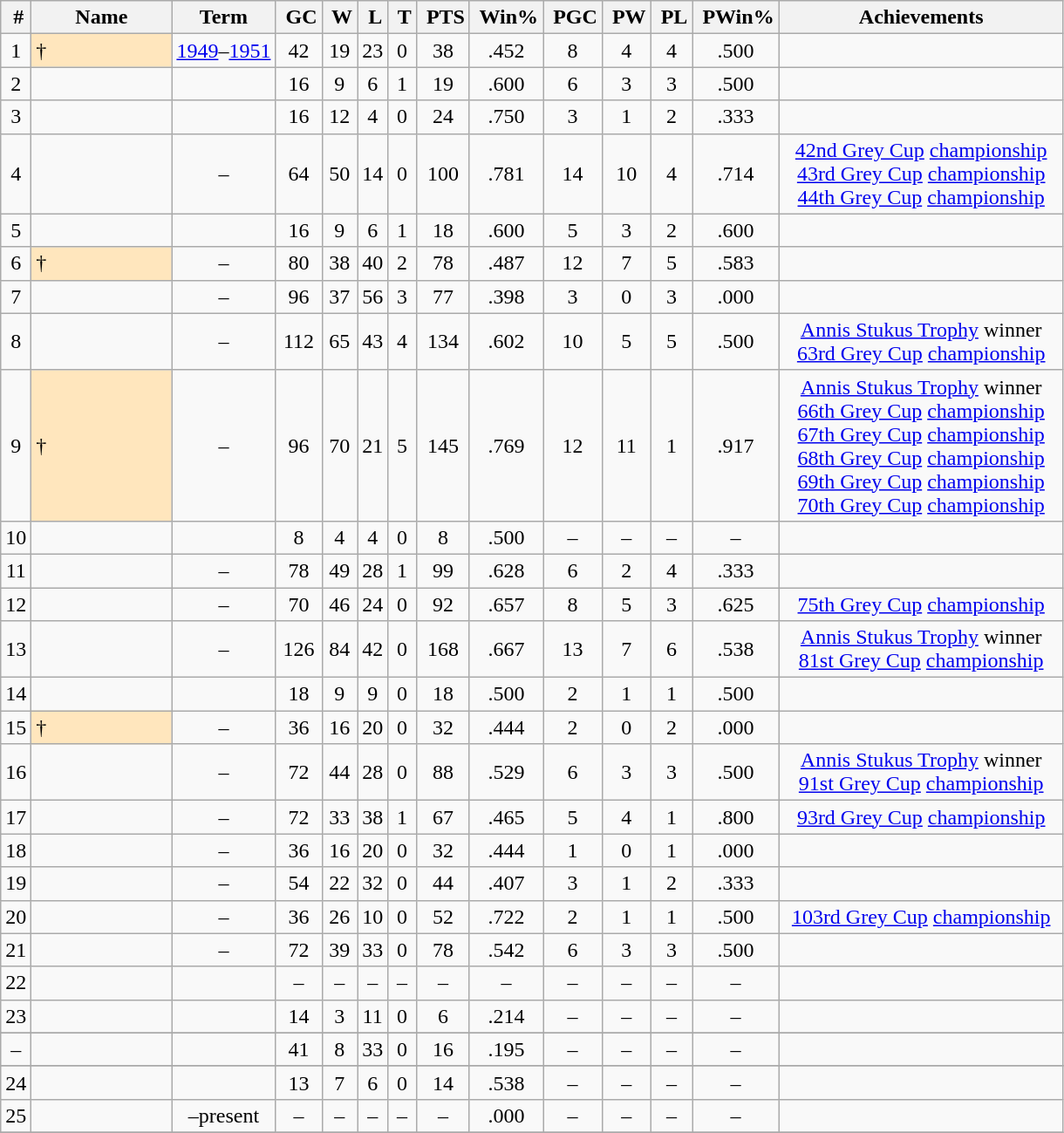<table class="wikitable sortable" style="text-align:center;">
<tr>
<th> #</th>
<th width=100>Name</th>
<th>Term</th>
<th> GC</th>
<th> W</th>
<th> L</th>
<th> T</th>
<th> PTS</th>
<th> Win%</th>
<th> PGC</th>
<th> PW</th>
<th> PL</th>
<th> PWin%</th>
<th width=210 class=unsortable>Achievements</th>
</tr>
<tr>
<td>1</td>
<td align=left style="background-color:#FFE6BD">†</td>
<td><a href='#'>1949</a>–<a href='#'>1951</a></td>
<td>42</td>
<td>19</td>
<td>23</td>
<td>0</td>
<td>38</td>
<td>.452</td>
<td>8</td>
<td>4</td>
<td>4</td>
<td>.500</td>
<td></td>
</tr>
<tr>
<td>2</td>
<td align=left></td>
<td></td>
<td>16</td>
<td>9</td>
<td>6</td>
<td>1</td>
<td>19</td>
<td>.600</td>
<td>6</td>
<td>3</td>
<td>3</td>
<td>.500</td>
<td></td>
</tr>
<tr>
<td>3</td>
<td align=left></td>
<td></td>
<td>16</td>
<td>12</td>
<td>4</td>
<td>0</td>
<td>24</td>
<td>.750</td>
<td>3</td>
<td>1</td>
<td>2</td>
<td>.333</td>
<td></td>
</tr>
<tr>
<td>4</td>
<td align=left></td>
<td>–</td>
<td>64</td>
<td>50</td>
<td>14</td>
<td>0</td>
<td>100</td>
<td>.781</td>
<td>14</td>
<td>10</td>
<td>4</td>
<td>.714</td>
<td><a href='#'>42nd Grey Cup</a> <a href='#'>championship</a><br><a href='#'>43rd Grey Cup</a> <a href='#'>championship</a><br><a href='#'>44th Grey Cup</a> <a href='#'>championship</a></td>
</tr>
<tr>
<td>5</td>
<td align=left></td>
<td></td>
<td>16</td>
<td>9</td>
<td>6</td>
<td>1</td>
<td>18</td>
<td>.600</td>
<td>5</td>
<td>3</td>
<td>2</td>
<td>.600</td>
<td></td>
</tr>
<tr>
<td>6</td>
<td align=left style="background-color:#FFE6BD">†</td>
<td>–</td>
<td>80</td>
<td>38</td>
<td>40</td>
<td>2</td>
<td>78</td>
<td>.487</td>
<td>12</td>
<td>7</td>
<td>5</td>
<td>.583</td>
<td></td>
</tr>
<tr>
<td>7</td>
<td align=left></td>
<td>–</td>
<td>96</td>
<td>37</td>
<td>56</td>
<td>3</td>
<td>77</td>
<td>.398</td>
<td>3</td>
<td>0</td>
<td>3</td>
<td>.000</td>
<td></td>
</tr>
<tr>
<td>8</td>
<td align=left></td>
<td>–</td>
<td>112</td>
<td>65</td>
<td>43</td>
<td>4</td>
<td>134</td>
<td>.602</td>
<td>10</td>
<td>5</td>
<td>5</td>
<td>.500</td>
<td> <a href='#'>Annis Stukus Trophy</a> winner<br><a href='#'>63rd Grey Cup</a> <a href='#'>championship</a></td>
</tr>
<tr>
<td>9</td>
<td align=left style="background-color:#FFE6BD">†</td>
<td>–</td>
<td>96</td>
<td>70</td>
<td>21</td>
<td>5</td>
<td>145</td>
<td>.769</td>
<td>12</td>
<td>11</td>
<td>1</td>
<td>.917</td>
<td> <a href='#'>Annis Stukus Trophy</a> winner<br><a href='#'>66th Grey Cup</a> <a href='#'>championship</a><br><a href='#'>67th Grey Cup</a> <a href='#'>championship</a><br><a href='#'>68th Grey Cup</a> <a href='#'>championship</a><br><a href='#'>69th Grey Cup</a> <a href='#'>championship</a><br><a href='#'>70th Grey Cup</a> <a href='#'>championship</a></td>
</tr>
<tr>
<td>10</td>
<td align=left></td>
<td></td>
<td>8</td>
<td>4</td>
<td>4</td>
<td>0</td>
<td>8</td>
<td>.500</td>
<td>–</td>
<td>–</td>
<td>–</td>
<td>–</td>
<td></td>
</tr>
<tr>
<td>11</td>
<td align=left></td>
<td>–</td>
<td>78</td>
<td>49</td>
<td>28</td>
<td>1</td>
<td>99</td>
<td>.628</td>
<td>6</td>
<td>2</td>
<td>4</td>
<td>.333</td>
<td></td>
</tr>
<tr>
<td>12</td>
<td align=left></td>
<td>–</td>
<td>70</td>
<td>46</td>
<td>24</td>
<td>0</td>
<td>92</td>
<td>.657</td>
<td>8</td>
<td>5</td>
<td>3</td>
<td>.625</td>
<td><a href='#'>75th Grey Cup</a> <a href='#'>championship</a></td>
</tr>
<tr>
<td>13</td>
<td align=left></td>
<td>–</td>
<td>126</td>
<td>84</td>
<td>42</td>
<td>0</td>
<td>168</td>
<td>.667</td>
<td>13</td>
<td>7</td>
<td>6</td>
<td>.538</td>
<td> <a href='#'>Annis Stukus Trophy</a> winner<br><a href='#'>81st Grey Cup</a> <a href='#'>championship</a></td>
</tr>
<tr>
<td>14</td>
<td align=left></td>
<td></td>
<td>18</td>
<td>9</td>
<td>9</td>
<td>0</td>
<td>18</td>
<td>.500</td>
<td>2</td>
<td>1</td>
<td>1</td>
<td>.500</td>
<td></td>
</tr>
<tr>
<td>15</td>
<td align=left style="background-color:#FFE6BD">†</td>
<td>–</td>
<td>36</td>
<td>16</td>
<td>20</td>
<td>0</td>
<td>32</td>
<td>.444</td>
<td>2</td>
<td>0</td>
<td>2</td>
<td>.000</td>
<td></td>
</tr>
<tr>
<td>16</td>
<td align=left></td>
<td>–</td>
<td>72</td>
<td>44</td>
<td>28</td>
<td>0</td>
<td>88</td>
<td>.529</td>
<td>6</td>
<td>3</td>
<td>3</td>
<td>.500</td>
<td> <a href='#'>Annis Stukus Trophy</a> winner<br><a href='#'>91st Grey Cup</a> <a href='#'>championship</a></td>
</tr>
<tr>
<td>17</td>
<td align=left></td>
<td>–</td>
<td>72</td>
<td>33</td>
<td>38</td>
<td>1</td>
<td>67</td>
<td>.465</td>
<td>5</td>
<td>4</td>
<td>1</td>
<td>.800</td>
<td><a href='#'>93rd Grey Cup</a> <a href='#'>championship</a></td>
</tr>
<tr>
<td>18</td>
<td align=left></td>
<td>–</td>
<td>36</td>
<td>16</td>
<td>20</td>
<td>0</td>
<td>32</td>
<td>.444</td>
<td>1</td>
<td>0</td>
<td>1</td>
<td>.000</td>
<td></td>
</tr>
<tr>
<td>19</td>
<td align=left></td>
<td>–</td>
<td>54</td>
<td>22</td>
<td>32</td>
<td>0</td>
<td>44</td>
<td>.407</td>
<td>3</td>
<td>1</td>
<td>2</td>
<td>.333</td>
<td></td>
</tr>
<tr>
<td>20</td>
<td align=left></td>
<td>–</td>
<td>36</td>
<td>26</td>
<td>10</td>
<td>0</td>
<td>52</td>
<td>.722</td>
<td>2</td>
<td>1</td>
<td>1</td>
<td>.500</td>
<td><a href='#'>103rd Grey Cup</a> <a href='#'>championship</a></td>
</tr>
<tr>
<td>21</td>
<td align=left></td>
<td>–</td>
<td>72</td>
<td>39</td>
<td>33</td>
<td>0</td>
<td>78</td>
<td>.542</td>
<td>6</td>
<td>3</td>
<td>3</td>
<td>.500</td>
<td></td>
</tr>
<tr>
<td>22</td>
<td align=left></td>
<td></td>
<td>–</td>
<td>–</td>
<td>–</td>
<td>–</td>
<td>–</td>
<td>–</td>
<td>–</td>
<td>–</td>
<td>–</td>
<td>–</td>
<td></td>
</tr>
<tr>
<td>23</td>
<td align=left></td>
<td></td>
<td>14</td>
<td>3</td>
<td>11</td>
<td>0</td>
<td>6</td>
<td>.214</td>
<td>–</td>
<td>–</td>
<td>–</td>
<td>–</td>
<td></td>
</tr>
<tr>
</tr>
<tr>
<td>–</td>
<td align=left></td>
<td></td>
<td>41</td>
<td>8</td>
<td>33</td>
<td>0</td>
<td>16</td>
<td>.195</td>
<td>–</td>
<td>–</td>
<td>–</td>
<td>–</td>
<td></td>
</tr>
<tr>
</tr>
<tr>
</tr>
<tr>
<td>24</td>
<td align=left></td>
<td></td>
<td>13</td>
<td>7</td>
<td>6</td>
<td>0</td>
<td>14</td>
<td>.538</td>
<td>–</td>
<td>–</td>
<td>–</td>
<td>–</td>
<td></td>
</tr>
<tr>
<td>25</td>
<td align=left></td>
<td>–present</td>
<td>–</td>
<td>–</td>
<td>–</td>
<td>–</td>
<td>–</td>
<td>.000</td>
<td>–</td>
<td>–</td>
<td>–</td>
<td>–</td>
<td></td>
</tr>
<tr>
</tr>
</table>
